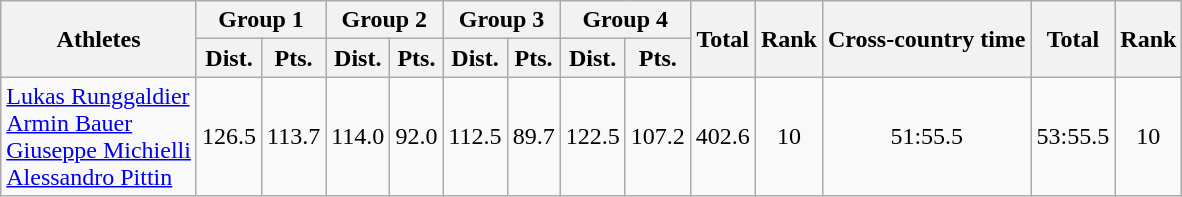<table class="wikitable" border="1">
<tr>
<th rowspan=2>Athletes</th>
<th colspan=2>Group 1</th>
<th colspan=2>Group 2</th>
<th colspan=2>Group 3</th>
<th colspan=2>Group 4</th>
<th rowspan=2>Total</th>
<th rowspan=2>Rank</th>
<th rowspan=2>Cross-country time</th>
<th rowspan=2>Total</th>
<th rowspan=2>Rank</th>
</tr>
<tr>
<th>Dist.</th>
<th>Pts.</th>
<th>Dist.</th>
<th>Pts.</th>
<th>Dist.</th>
<th>Pts.</th>
<th>Dist.</th>
<th>Pts.</th>
</tr>
<tr align=center>
<td align=left><a href='#'>Lukas&nbsp;Runggaldier</a><br><a href='#'>Armin&nbsp;Bauer</a><br><a href='#'>Giuseppe&nbsp;Michielli</a><br><a href='#'>Alessandro&nbsp;Pittin</a></td>
<td>126.5</td>
<td>113.7</td>
<td>114.0</td>
<td>92.0</td>
<td>112.5</td>
<td>89.7</td>
<td>122.5</td>
<td>107.2</td>
<td>402.6</td>
<td>10</td>
<td>51:55.5</td>
<td>53:55.5</td>
<td>10</td>
</tr>
</table>
